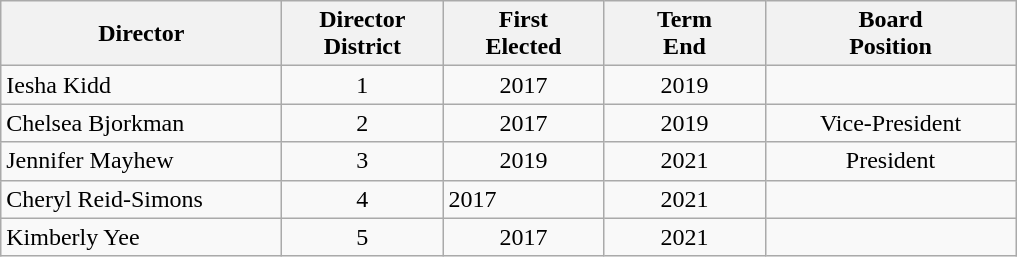<table class="wikitable">
<tr>
<th>Director</th>
<th>Director<br>District</th>
<th>First<br>Elected</th>
<th>Term<br>End</th>
<th>Board<br>Position</th>
</tr>
<tr>
<td style="width: 180px;">Iesha Kidd</td>
<td style="width: 100px; text-align: center;">1</td>
<td style="width: 100px; text-align: center;">2017</td>
<td style="width: 100px; text-align: center;">2019</td>
<td style="width: 160px; text-align: center;"></td>
</tr>
<tr>
<td style="width: 180px;">Chelsea Bjorkman</td>
<td style="width: 100px; text-align: center;">2</td>
<td style="width: 100px; text-align: center;">2017</td>
<td style="width: 100px; text-align: center;">2019</td>
<td style="width: 160px; text-align: center;">Vice-President</td>
</tr>
<tr>
<td style="width: 180px;">Jennifer Mayhew</td>
<td style="width: 100px; text-align: center;">3</td>
<td style="width: 100px; text-align: center;">2019</td>
<td style="width: 100px; text-align: center;">2021</td>
<td style="width: 160px; text-align: center;">President</td>
</tr>
<tr>
<td style="width: 180px;">Cheryl Reid-Simons</td>
<td style="width: 100px; text-align: center;">4</td>
<td>2017</td>
<td style="width: 100px; text-align: center;">2021</td>
<td style="width: 160px; text-align: center;"></td>
</tr>
<tr>
<td style="width: 180px;">Kimberly Yee</td>
<td style="width: 100px; text-align: center;">5</td>
<td style="width: 100px; text-align: center;">2017</td>
<td style="width: 100px; text-align: center;">2021</td>
<td style="width: 160px; text-align: center;"></td>
</tr>
</table>
